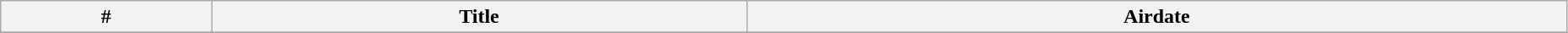<table class="wikitable" width="98%">
<tr>
<th>#</th>
<th>Title</th>
<th>Airdate</th>
</tr>
<tr>
</tr>
</table>
